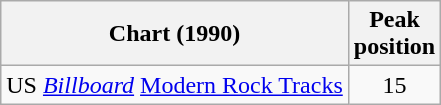<table class="wikitable sortable">
<tr>
<th>Chart (1990)</th>
<th>Peak<br>position</th>
</tr>
<tr>
<td align="left">US <em><a href='#'>Billboard</a></em> <a href='#'>Modern Rock Tracks</a></td>
<td style="text-align:center;">15</td>
</tr>
</table>
